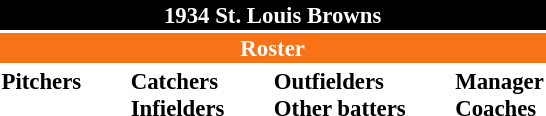<table class="toccolours" style="font-size: 95%;">
<tr>
<th colspan="10" style="background-color: black; color: white; text-align: center;">1934 St. Louis Browns</th>
</tr>
<tr>
<td colspan="10" style="background-color: #F87217; color: white; text-align: center;"><strong>Roster</strong></td>
</tr>
<tr>
<td valign="top"><strong>Pitchers</strong><br>









</td>
<td width="25px"></td>
<td valign="top"><strong>Catchers</strong><br>


<strong>Infielders</strong>





</td>
<td width="25px"></td>
<td valign="top"><strong>Outfielders</strong><br>





<strong>Other batters</strong>

</td>
<td width="25px"></td>
<td valign="top"><strong>Manager</strong><br>
<strong>Coaches</strong>

</td>
</tr>
<tr>
</tr>
</table>
